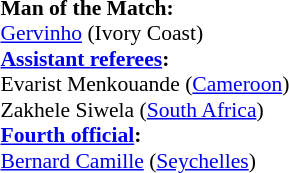<table width=50% style="font-size: 90%">
<tr>
<td><br><strong>Man of the Match:</strong>
<br><a href='#'>Gervinho</a> (Ivory Coast)<br><strong><a href='#'>Assistant referees</a>:</strong>
<br>Evarist Menkouande (<a href='#'>Cameroon</a>)
<br>Zakhele Siwela (<a href='#'>South Africa</a>)
<br><strong><a href='#'>Fourth official</a>:</strong>
<br><a href='#'>Bernard Camille</a> (<a href='#'>Seychelles</a>)</td>
</tr>
</table>
